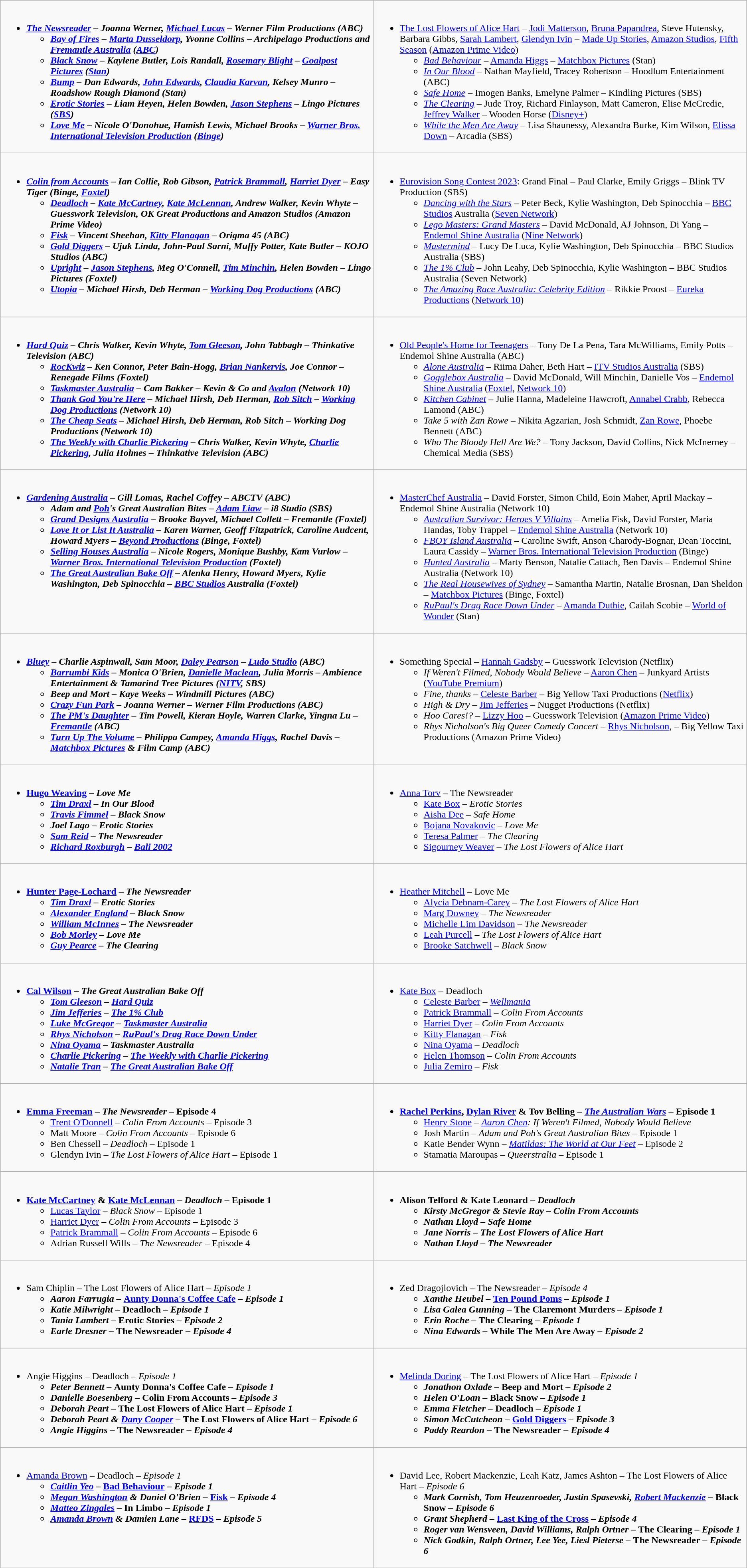<table class="wikitable" style="width=">
<tr>
<td valign="top" width="50%"><br><ul><li><strong><em><a href='#'>The Newsreader</a><em> – Joanna Werner, <a href='#'>Michael Lucas</a> – Werner Film Productions (ABC)<strong><ul><li></em><a href='#'>Bay of Fires</a><em> – <a href='#'>Marta Dusseldorp</a>, Yvonne Collins – Archipelago Productions and <a href='#'>Fremantle Australia</a> (<a href='#'>ABC</a>)</li><li></em><a href='#'>Black Snow</a><em> – Kaylene Butler, Lois Randall, <a href='#'>Rosemary Blight</a> – <a href='#'>Goalpost Pictures</a> (<a href='#'>Stan</a>)</li><li></em><a href='#'>Bump</a><em> – Dan Edwards, <a href='#'>John Edwards</a>, <a href='#'>Claudia Karvan</a>, Kelsey Munro – Roadshow Rough Diamond (Stan)</li><li></em><a href='#'>Erotic Stories</a><em> – Liam Heyen, Helen Bowden, <a href='#'>Jason Stephens</a> – Lingo Pictures (<a href='#'>SBS</a>)</li><li></em><a href='#'>Love Me</a><em> – Nicole O'Donohue, Hamish Lewis, Michael Brooks – <a href='#'>Warner Bros. International Television Production</a> (<a href='#'>Binge</a>)</li></ul></li></ul></td>
<td valign="top" width="50%"><br><ul><li></em></strong><a href='#'>The Lost Flowers of Alice Hart</a></em> – <a href='#'>Jodi Matterson</a>, <a href='#'>Bruna Papandrea</a>, Steve Hutensky, Barbara Gibbs, <a href='#'>Sarah Lambert</a>, <a href='#'>Glendyn Ivin</a> – <a href='#'>Made Up Stories</a>, <a href='#'>Amazon Studios</a>, <a href='#'>Fifth Season</a> (<a href='#'>Amazon Prime Video</a>)</strong><ul><li><em><a href='#'>Bad Behaviour</a></em> – <a href='#'>Amanda Higgs</a> – <a href='#'>Matchbox Pictures</a> (Stan)</li><li><em><a href='#'>In Our Blood</a></em> – Nathan Mayfield, Tracey Robertson – Hoodlum Entertainment (ABC)</li><li><em><a href='#'>Safe Home</a></em> – Imogen Banks, Emelyne Palmer – Kindling Pictures (SBS)</li><li><em><a href='#'>The Clearing</a></em> – Jude Troy, Richard Finlayson, Matt Cameron, Elise McCredie, <a href='#'>Jeffrey Walker</a> – Wooden Horse (<a href='#'>Disney+</a>)</li><li><em><a href='#'>While the Men Are Away</a></em> – Lisa Shaunessy, Alexandra Burke, Kim Wilson, <a href='#'>Elissa Down</a> – Arcadia (SBS)</li></ul></li></ul></td>
</tr>
<tr>
<td valign="top" width="50%"><br><ul><li><strong><em><a href='#'>Colin from Accounts</a><em> – Ian Collie, Rob Gibson, <a href='#'>Patrick Brammall</a>, <a href='#'>Harriet Dyer</a> – Easy Tiger (Binge, <a href='#'>Foxtel</a>)<strong><ul><li></em><a href='#'>Deadloch</a><em> – <a href='#'>Kate McCartney</a>, <a href='#'>Kate McLennan</a>, Andrew Walker, Kevin Whyte – Guesswork Television, OK Great Productions and Amazon Studios (Amazon Prime Video)</li><li></em><a href='#'>Fisk</a><em> – Vincent Sheehan, <a href='#'>Kitty Flanagan</a> – Origma 45 (ABC)</li><li></em><a href='#'>Gold Diggers</a><em> – Ujuk Linda, John-Paul Sarni, Muffy Potter, Kate Butler – KOJO Studios (ABC)</li><li></em><a href='#'>Upright</a><em> – <a href='#'>Jason Stephens</a>, Meg O'Connell, <a href='#'>Tim Minchin</a>, Helen Bowden – Lingo Pictures (Foxtel)</li><li></em><a href='#'>Utopia</a><em> – Michael Hirsh, Deb Herman – <a href='#'>Working Dog Productions</a> (ABC)</li></ul></li></ul></td>
<td valign="top" width="50%"><br><ul><li></em></strong><a href='#'>Eurovision Song Contest 2023</a>:</em> Grand Final – Paul Clarke, Emily Griggs – Blink TV Production (SBS)</strong><ul><li><em><a href='#'>Dancing with the Stars</a></em> – Peter Beck, Kylie Washington, Deb Spinocchia – <a href='#'>BBC Studios</a> Australia (<a href='#'>Seven Network</a>)</li><li><em><a href='#'>Lego Masters: Grand Masters</a></em> – David McDonald, AJ Johnson, Di Yang – <a href='#'>Endemol Shine Australia</a> (<a href='#'>Nine Network</a>)</li><li><em><a href='#'>Mastermind</a></em> – Lucy De Luca, Kylie Washington, Deb Spinocchia – BBC Studios Australia (SBS)</li><li><em><a href='#'>The 1% Club</a></em> – John Leahy, Deb Spinocchia, Kylie Washington – BBC Studios Australia (Seven Network)</li><li><em><a href='#'>The Amazing Race Australia: Celebrity Edition</a></em> – Rikkie Proost – <a href='#'>Eureka Productions</a> (<a href='#'>Network 10</a>)</li></ul></li></ul></td>
</tr>
<tr>
<td><br><ul><li><strong><em><a href='#'>Hard Quiz</a><em> – Chris Walker, Kevin Whyte, <a href='#'>Tom Gleeson</a>, John Tabbagh – Thinkative Television (ABC)<strong><ul><li></em><a href='#'>RocKwiz</a><em> – Ken Connor, Peter Bain-Hogg, <a href='#'>Brian Nankervis</a>, Joe Connor – Renegade Films (Foxtel)</li><li></em><a href='#'>Taskmaster Australia</a><em> – Cam Bakker – Kevin & Co and <a href='#'>Avalon</a> (Network 10)</li><li></em><a href='#'>Thank God You're Here</a><em> – Michael Hirsh, Deb Herman, <a href='#'>Rob Sitch</a> – <a href='#'>Working Dog Productions</a> (Network 10)</li><li></em><a href='#'>The Cheap Seats</a><em> – Michael Hirsh, Deb Herman, Rob Sitch – Working Dog Productions (Network 10)</li><li></em><a href='#'>The Weekly with Charlie Pickering</a><em> – Chris Walker, Kevin Whyte, <a href='#'>Charlie Pickering</a>, Julia Holmes – Thinkative Television (ABC)</li></ul></li></ul></td>
<td><br><ul><li></em></strong><a href='#'>Old People's Home for Teenagers</a></em> – Tony De La Pena, Tara McWilliams, Emily Potts – Endemol Shine Australia (ABC)</strong><ul><li><em><a href='#'>Alone Australia</a></em> – Riima Daher, Beth Hart – <a href='#'>ITV Studios Australia</a> (SBS)</li><li><em><a href='#'>Gogglebox Australia</a></em> – David McDonald, Will Minchin, Danielle Vos – <a href='#'>Endemol Shine Australia</a> (<a href='#'>Foxtel</a>, <a href='#'>Network 10</a>)</li><li><em><a href='#'>Kitchen Cabinet</a></em> – Julie Hanna, Madeleine Hawcroft, <a href='#'>Annabel Crabb</a>, Rebecca Lamond (ABC)</li><li><em>Take 5 with Zan Rowe</em> – Nikita Agzarian, Josh Schmidt, <a href='#'>Zan Rowe</a>, Phoebe Bennett (ABC)</li><li><em>Who The Bloody Hell Are We?</em> – Tony Jackson, David Collins, Nick McInerney – Chemical Media (SBS)</li></ul></li></ul></td>
</tr>
<tr>
<td valign="top" width="50%"><br><ul><li><strong><em><a href='#'>Gardening Australia</a><em> – Gill Lomas, Rachel Coffey – ABCTV (ABC)<strong><ul><li></em>Adam and <a href='#'>Poh</a>'s Great Australian Bites<em> – <a href='#'>Adam Liaw</a> – i8 Studio (SBS)</li><li></em><a href='#'>Grand Designs Australia</a><em> – Brooke Bayvel, Michael Collett – Fremantle (Foxtel)</li><li></em><a href='#'>Love It or List It Australia</a><em> – Karen Warner, Geoff Fitzpatrick, Caroline Audcent, Howard Myers – <a href='#'>Beyond Productions</a> (Binge, Foxtel)</li><li></em><a href='#'>Selling Houses Australia</a><em> – Nicole Rogers, Monique Bushby, Kam Vurlow – <a href='#'>Warner Bros. International Television Production</a> (Foxtel)</li><li></em><a href='#'>The Great Australian Bake Off</a><em> – Alenka Henry, Howard Myers, Kylie Washington, Deb Spinocchia – <a href='#'>BBC Studios</a> Australia (Foxtel)</li></ul></li></ul></td>
<td valign="top" width="50%"><br><ul><li></em></strong><a href='#'>MasterChef Australia</a></em> – David Forster, Simon Child, Eoin Maher, April Mackay – Endemol Shine Australia (Network 10)</strong><ul><li><em><a href='#'>Australian Survivor: Heroes V Villains</a></em> – Amelia Fisk, David Forster, Maria Handas, Toby Trappel – <a href='#'>Endemol Shine Australia</a> (Network 10)</li><li><em><a href='#'>FBOY Island Australia</a></em> – Caroline Swift, Anson Charody-Bognar, Dean Toccini, Laura Cassidy – <a href='#'>Warner Bros. International Television Production</a> (Binge)</li><li><em><a href='#'>Hunted Australia</a></em> – Marty Benson, Natalie Cattach, Ben Davis – Endemol Shine Australia (Network 10)</li><li><em><a href='#'>The Real Housewives of Sydney</a></em> – Samantha Martin, Natalie Brosnan, Dan Sheldon – <a href='#'>Matchbox Pictures</a> (Binge, Foxtel)</li><li><em><a href='#'>RuPaul's Drag Race Down Under</a></em> – <a href='#'>Amanda Duthie</a>, Cailah Scobie – <a href='#'>World of Wonder</a> (Stan)</li></ul></li></ul></td>
</tr>
<tr>
<td valign="top" width="50%"><br><ul><li><strong><em><a href='#'>Bluey</a><em> – Charlie Aspinwall, Sam Moor, <a href='#'>Daley Pearson</a> – <a href='#'>Ludo Studio</a> (ABC)<strong><ul><li></em><a href='#'>Barrumbi Kids</a><em> – Monica O'Brien, <a href='#'>Danielle Maclean</a>, Julia Morris – Ambience Entertainment & Tamarind Tree Pictures (<a href='#'>NITV</a>, SBS)</li><li></em>Beep and Mort<em> – Kaye Weeks – Windmill Pictures (ABC)</li><li></em><a href='#'>Crazy Fun Park</a><em> – Joanna Werner – Werner Film Productions (ABC)</li><li></em><a href='#'>The PM's Daughter</a><em> – Tim Powell, Kieran Hoyle, Warren Clarke, Yingna Lu – <a href='#'>Fremantle</a> (ABC)</li><li></em><a href='#'>Turn Up The Volume</a><em> – Philippa Campey, <a href='#'>Amanda Higgs</a>, Rachel Davis – <a href='#'>Matchbox Pictures</a> & Film Camp (ABC)</li></ul></li></ul></td>
<td valign="top" width="50%"><br><ul><li></em></strong>Something Special</em> – <a href='#'>Hannah Gadsby</a> – Guesswork Television  (Netflix)</strong><ul><li><em>If Weren't Filmed, Nobody Would Believe</em> – <a href='#'>Aaron Chen</a> – Junkyard Artists (<a href='#'>YouTube Premium</a>)</li><li><em>Fine, thanks</em> – <a href='#'>Celeste Barber</a> – Big Yellow Taxi Productions (<a href='#'>Netflix</a>)</li><li><em>High & Dry</em> – <a href='#'>Jim Jefferies</a> – Nugget Productions (Netflix)</li><li><em>Hoo Cares!?</em> – <a href='#'>Lizzy Hoo</a> – Guesswork Television (<a href='#'>Amazon Prime Video</a>)</li><li><em>Rhys Nicholson's Big Queer Comedy Concert</em> – <a href='#'>Rhys Nicholson</a>, – Big Yellow Taxi Productions (Amazon Prime Video)</li></ul></li></ul></td>
</tr>
<tr>
<td valign="top" width="50%"><br><ul><li><strong><a href='#'>Hugo Weaving</a> – <em>Love Me<strong><em><ul><li><a href='#'>Tim Draxl</a> – </em>In Our Blood<em></li><li><a href='#'>Travis Fimmel</a> – </em>Black Snow<em></li><li>Joel Lago – </em>Erotic Stories<em></li><li><a href='#'>Sam Reid</a> – </em>The Newsreader<em></li><li><a href='#'>Richard Roxburgh</a> – </em><a href='#'>Bali 2002</a><em></li></ul></li></ul></td>
<td valign="top" width="50%"><br><ul><li></strong><a href='#'>Anna Torv</a> – </em>The Newsreader</em></strong><ul><li><a href='#'>Kate Box</a> – <em>Erotic Stories</em></li><li><a href='#'>Aisha Dee</a> – <em>Safe Home</em></li><li><a href='#'>Bojana Novakovic</a> – <em>Love Me</em></li><li><a href='#'>Teresa Palmer</a> – <em>The Clearing</em></li><li><a href='#'>Sigourney Weaver</a> – <em>The Lost Flowers of Alice Hart</em></li></ul></li></ul></td>
</tr>
<tr>
<td valign="top" width="50%"><br><ul><li><strong><a href='#'>Hunter Page-Lochard</a> – <em>The Newsreader<strong><em><ul><li><a href='#'>Tim Draxl</a> – </em>Erotic Stories<em></li><li><a href='#'>Alexander England</a> – </em>Black Snow<em></li><li><a href='#'>William McInnes</a> – </em>The Newsreader<em></li><li><a href='#'>Bob Morley</a> – </em>Love Me<em></li><li><a href='#'>Guy Pearce</a> – </em>The Clearing<em></li></ul></li></ul></td>
<td valign="top" width="50%"><br><ul><li></strong><a href='#'>Heather Mitchell</a> – </em>Love Me</em></strong><ul><li><a href='#'>Alycia Debnam-Carey</a> – <em>The Lost Flowers of Alice Hart</em></li><li><a href='#'>Marg Downey</a> – <em>The Newsreader</em></li><li><a href='#'>Michelle Lim Davidson</a> – <em>The Newsreader</em></li><li><a href='#'>Leah Purcell</a> – <em>The Lost Flowers of Alice Hart</em></li><li><a href='#'>Brooke Satchwell</a> – <em>Black Snow</em></li></ul></li></ul></td>
</tr>
<tr>
<td valign="top" width="50%"><br><ul><li><strong><a href='#'>Cal Wilson</a> – <em>The Great Australian Bake Off<strong><em><ul><li><a href='#'>Tom Gleeson</a> – </em><a href='#'>Hard Quiz</a><em></li><li><a href='#'>Jim Jefferies</a> – </em><a href='#'>The 1% Club</a><em></li><li><a href='#'>Luke McGregor</a> – </em><a href='#'>Taskmaster Australia</a><em></li><li><a href='#'>Rhys Nicholson</a> – </em><a href='#'>RuPaul's Drag Race Down Under</a><em></li><li><a href='#'>Nina Oyama</a> – </em>Taskmaster Australia<em></li><li><a href='#'>Charlie Pickering</a> – </em><a href='#'>The Weekly with Charlie Pickering</a><em></li><li><a href='#'>Natalie Tran</a> – </em><a href='#'>The Great Australian Bake Off</a><em></li></ul></li></ul></td>
<td valign="top" width="50%"><br><ul><li></strong><a href='#'>Kate Box</a> – </em>Deadloch</em></strong><ul><li><a href='#'>Celeste Barber</a> – <em><a href='#'>Wellmania</a></em></li><li><a href='#'>Patrick Brammall</a> – <em>Colin From Accounts</em></li><li><a href='#'>Harriet Dyer</a> – <em>Colin From Accounts</em></li><li><a href='#'>Kitty Flanagan</a> – <em>Fisk</em></li><li><a href='#'>Nina Oyama</a> – <em>Deadloch</em></li><li><a href='#'>Helen Thomson</a> – <em>Colin From Accounts</em></li><li><a href='#'>Julia Zemiro</a> – <em>Fisk</em></li></ul></li></ul></td>
</tr>
<tr>
<td valign="top" width="50%"><br><ul><li><strong><a href='#'>Emma Freeman</a> – <em>The Newsreader</em> – Episode 4</strong><ul><li><a href='#'>Trent O'Donnell</a> – <em>Colin From Accounts</em> – Episode 3</li><li>Matt Moore – <em>Colin From Accounts</em> – Episode 6</li><li>Ben Chessell – <em>Deadloch</em> – Episode 1</li><li>Glendyn Ivin – <em>The Lost Flowers of Alice Hart</em> – Episode 1</li></ul></li></ul></td>
<td><br><ul><li><strong><a href='#'>Rachel Perkins</a>, <a href='#'>Dylan River</a> & Tov Belling – <em><a href='#'>The Australian Wars</a></em> – Episode 1</strong><ul><li><a href='#'>Henry Stone</a> – <em><a href='#'>Aaron Chen</a>: If Weren't Filmed, Nobody Would Believe</em></li><li>Josh Martin – <em>Adam and Poh's Great Australian Bites</em> – Episode 1</li><li>Katie Bender Wynn – <em><a href='#'>Matildas: The World at Our Feet</a></em> – Episode 2</li><li>Stamatia Maroupas – <em>Queerstralia</em> – Episode 1</li></ul></li></ul></td>
</tr>
<tr>
<td valign="top" width="50%"><br><ul><li><strong><a href='#'>Kate McCartney</a> & <a href='#'>Kate McLennan</a> – <em>Deadloch</em> – Episode 1</strong><ul><li><a href='#'>Lucas Taylor</a> – <em>Black Snow</em> – Episode 1</li><li><a href='#'>Harriet Dyer</a> – <em>Colin From Accounts</em> – Episode 3</li><li><a href='#'>Patrick Brammall</a> – <em>Colin From Accounts</em> – Episode 6</li><li>Adrian Russell Wills – <em>The Newsreader</em> – Episode 4</li></ul></li></ul></td>
<td valign="top" width="50%"><br><ul><li><strong>Alison Telford & Kate Leonard – <em>Deadloch<strong><em><ul><li>Kirsty McGregor & Stevie Ray – </em>Colin From Accounts<em></li><li>Nathan Lloyd – </em>Safe Home<em></li><li>Jane Norris – </em>The Lost Flowers of Alice Hart<em></li><li>Nathan Lloyd – </em>The Newsreader<em></li></ul></li></ul></td>
</tr>
<tr>
<td valign="top" width="50%"><br><ul><li></strong>Sam Chiplin – </em>The Lost Flowers of Alice Hart<em> – Episode 1<strong><ul><li>Aaron Farrugia – </em><a href='#'>Aunty Donna's Coffee Cafe</a><em> – Episode 1</li><li>Katie Milwright – </em>Deadloch<em> – Episode 1</li><li>Tania Lambert – </em>Erotic Stories<em> – Episode 2</li><li>Earle Dresner – </em>The Newsreader<em> – Episode 4</li></ul></li></ul></td>
<td valign="top" width="50%"><br><ul><li></strong>Zed Dragojlovich – </em>The Newsreader<em> – Episode 4<strong><ul><li>Xanthe Heubel – </em><a href='#'>Ten Pound Poms</a><em> – Episode 1</li><li>Lisa Galea Gunning – </em>The Claremont Murders<em> – Episode 1</li><li>Erin Roche – </em>The Clearing<em> – Episode 1</li><li>Nina Edwards – </em>While The Men Are Away<em> – Episode 2</li></ul></li></ul></td>
</tr>
<tr>
<td valign="top" width="50%"><br><ul><li></strong>Angie Higgins – </em>Deadloch<em> – Episode 1<strong><ul><li>Peter Bennett – </em>Aunty Donna's Coffee Cafe<em> – Episode 1</li><li>Danielle Boesenberg – </em>Colin From Accounts<em> – Episode 3</li><li>Deborah Peart – </em>The Lost Flowers of Alice Hart<em> – Episode 1</li><li>Deborah Peart & <a href='#'>Dany Cooper</a> – </em>The Lost Flowers of Alice Hart<em> – Episode 6</li><li>Angie Higgins – </em>The Newsreader<em> – Episode 4</li></ul></li></ul></td>
<td valign="top" width="50%"><br><ul><li></strong><a href='#'>Melinda Doring</a> – </em>The Lost Flowers of Alice Hart<em> – Episode 1<strong><ul><li>Jonathon Oxlade – </em>Beep and Mort<em> – Episode 2</li><li>Helen O'Loan – </em>Black Snow<em> – Episode 1</li><li>Emma Fletcher – </em>Deadloch<em> – Episode 1</li><li>Simon McCutcheon – </em><a href='#'>Gold Diggers</a><em> – Episode 3</li><li>Paddy Reardon – </em>The Newsreader<em> – Episode 4</li></ul></li></ul></td>
</tr>
<tr>
<td valign="top" width="50%"><br><ul><li></strong><a href='#'>Amanda Brown</a> – </em>Deadloch<em> – Episode 1<strong><ul><li><a href='#'>Caitlin Yeo</a> – </em><a href='#'>Bad Behaviour</a><em> – Episode 1</li><li><a href='#'>Megan Washington</a> & Daniel O'Brien – </em><a href='#'>Fisk</a><em> – Episode 4</li><li><a href='#'>Matteo Zingales</a> – </em>In Limbo<em> – Episode 1</li><li><a href='#'>Amanda Brown</a> & Damien Lane – </em><a href='#'>RFDS</a><em> – Episode 5</li></ul></li></ul></td>
<td valign="top" width="50%"><br><ul><li></strong>David Lee, Robert Mackenzie, Leah Katz, James Ashton – </em>The Lost Flowers of Alice Hart<em> – Episode 6<strong><ul><li>Mark Cornish, Tom Heuzenroeder, Justin Spasevski, <a href='#'>Robert Mackenzie</a> – </em>Black Snow<em> – Episode 6</li><li>Grant Shepherd – </em><a href='#'>Last King of the Cross</a><em> – Episode 4</li><li>Roger van Wensveen, David Williams, Ralph Ortner – </em>The Clearing<em> – Episode 1</li><li>Nick Godkin, Ralph Ortner, Lee Yee, Liesl Pieterse – </em>The Newsreader<em> – Episode 6</li></ul></li></ul></td>
</tr>
</table>
